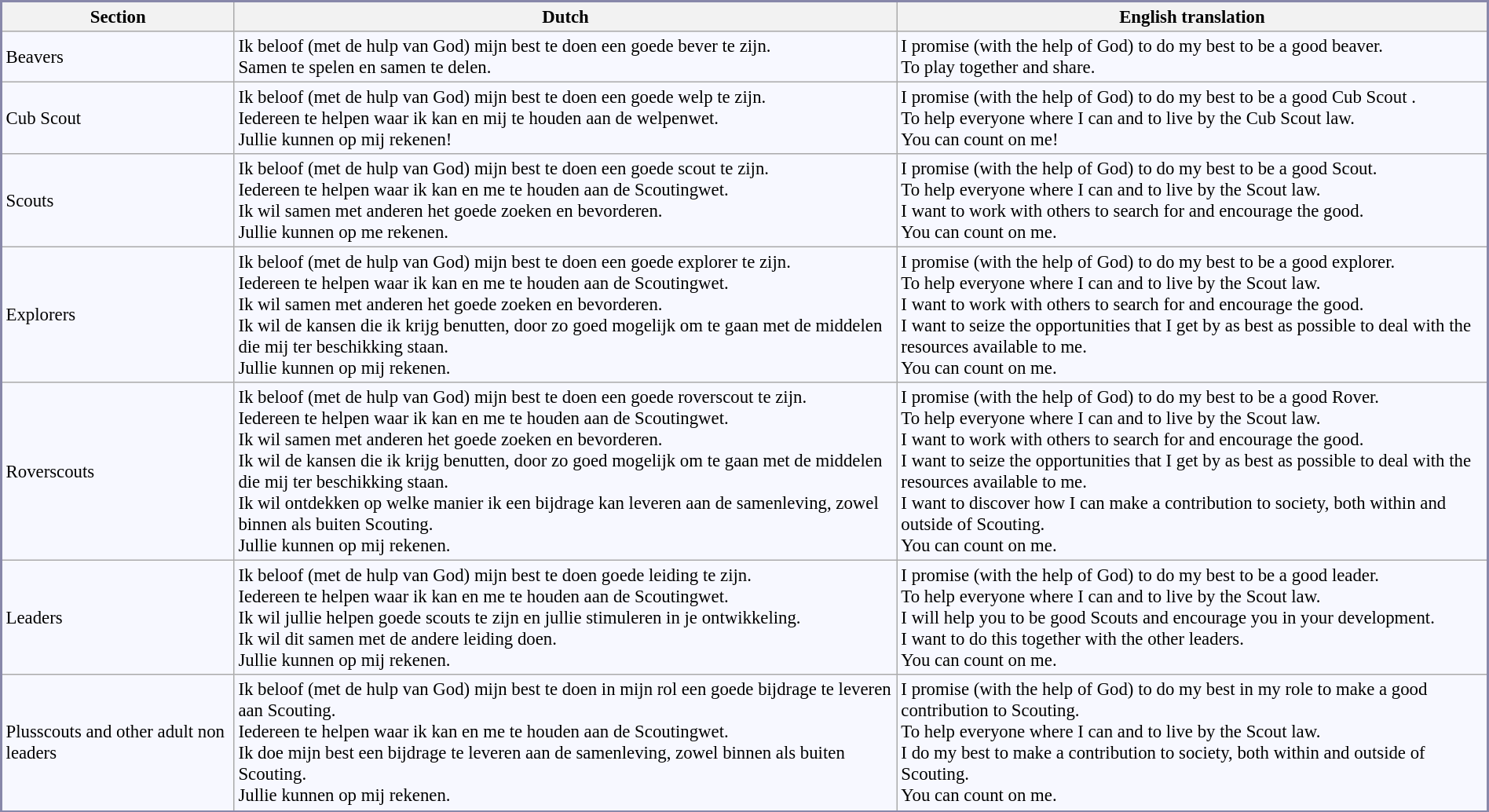<table class='wikitable' style="border:2px solid #8888aa; background-color:#f7f8ff; padding:5px; font-size:95%; margin: 0px 12px 12px 0px; vertical-align : top; width: 100%">
<tr valign="top">
<th>Section</th>
<th>Dutch</th>
<th>English translation</th>
</tr>
<tr>
<td>Beavers</td>
<td>Ik beloof (met de hulp van God) mijn best te doen een goede bever te zijn.<br>Samen te spelen en samen te delen.</td>
<td>I promise (with the help of God) to do my best to be a good beaver. <br>To play together and share.</td>
</tr>
<tr>
<td>Cub Scout</td>
<td>Ik beloof (met de hulp van God) mijn best te doen een goede welp te zijn.<br>Iedereen te helpen waar ik kan en mij te houden aan de welpenwet.<br>Jullie kunnen op mij rekenen!</td>
<td>I promise (with the help of God) to do my best to be a good Cub Scout . <br>To help everyone where I can and to live by the Cub Scout  law.<br>You can count on me!</td>
</tr>
<tr>
<td>Scouts</td>
<td>Ik beloof (met de hulp van God) mijn best te doen een goede scout te zijn.<br>Iedereen te helpen waar ik kan en me te houden aan de Scoutingwet.<br>Ik wil samen met anderen het goede zoeken en bevorderen.<br>Jullie kunnen op me rekenen.</td>
<td>I promise (with the help of God) to do my best to be a good Scout. <br>To help everyone where I can and to live by the Scout  law.<br>I want to work with others to search for and encourage the good. <br>You can count on me.</td>
</tr>
<tr>
<td>Explorers</td>
<td>Ik beloof (met de hulp van God)  mijn best te doen een goede explorer te zijn.<br>Iedereen te helpen waar ik kan en me te houden aan de Scoutingwet.<br>Ik wil samen met anderen het goede zoeken en bevorderen.<br>Ik wil de kansen die ik krijg benutten, door zo goed mogelijk om te gaan met de middelen die mij ter beschikking staan.<br>Jullie kunnen op mij rekenen.</td>
<td>I promise (with the help of God) to do my best to be a good explorer. <br>To help everyone where I can and to live by the Scout  law. <br>I want to work with others to search for and encourage the good. <br>I want to seize the opportunities that I get by as best as possible to deal with the resources available to me. <br>You can count on me.</td>
</tr>
<tr>
<td>Roverscouts</td>
<td>Ik beloof (met de hulp van God) mijn best te doen een goede roverscout te zijn.<br>Iedereen te helpen waar ik kan en me te houden aan de Scoutingwet.<br>Ik wil samen met anderen het goede zoeken en bevorderen.<br>Ik wil de kansen die ik krijg benutten, door zo goed mogelijk om te gaan met de middelen die mij ter beschikking staan.<br>Ik wil ontdekken op welke manier ik een bijdrage kan leveren aan de samenleving, zowel binnen als buiten Scouting.<br>Jullie kunnen op mij rekenen.</td>
<td>I promise (with the help of God) to do my best to be a good Rover. <br>To help everyone where I can and to live by the Scout  law. <br>I want to work with others to search for and encourage the good. <br>I want to seize the opportunities that I get by as best as possible to deal with the resources available to me. <br>I want to discover how I can make a contribution to society, both within and outside of Scouting. <br>You can count on me.</td>
</tr>
<tr>
<td>Leaders</td>
<td>Ik beloof (met de hulp van God) mijn best te doen goede leiding te zijn.<br>Iedereen te helpen waar ik kan en me te houden aan de Scoutingwet.<br>Ik wil jullie helpen goede scouts te zijn en jullie stimuleren in je ontwikkeling. <br>Ik wil dit samen met de andere leiding doen.<br>Jullie kunnen op mij rekenen.</td>
<td>I promise (with the help of God) to do my best to be a good leader.  <br>To help everyone where I can and to live by the Scout  law. <br>I will help you to be good Scouts and encourage you in your development. <br>I want to do this together with the other  leaders. <br>You can count on me.</td>
</tr>
<tr>
<td>Plusscouts and other adult non leaders</td>
<td>Ik beloof (met de hulp van God) mijn best te doen in mijn rol een goede bijdrage te leveren aan Scouting.<br>Iedereen te helpen waar ik kan en me te houden aan de Scoutingwet.<br>Ik doe mijn best een bijdrage te leveren aan de samenleving, zowel binnen als buiten Scouting. <br>Jullie kunnen op mij rekenen.</td>
<td>I promise (with the help of God) to do my best in my role to make a good contribution to Scouting. <br>To help everyone where I can and to live by the Scout  law. <br>I do my best to make a contribution to society, both within and outside of Scouting. <br>You can count on me.</td>
</tr>
</table>
